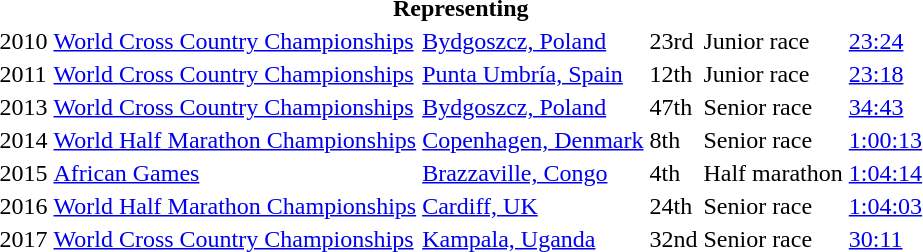<table>
<tr>
<th colspan="6">Representing </th>
</tr>
<tr>
<td>2010</td>
<td><a href='#'>World Cross Country Championships</a></td>
<td><a href='#'>Bydgoszcz, Poland</a></td>
<td>23rd</td>
<td>Junior race</td>
<td><a href='#'>23:24</a></td>
</tr>
<tr>
<td>2011</td>
<td><a href='#'>World Cross Country Championships</a></td>
<td><a href='#'>Punta Umbría, Spain</a></td>
<td>12th</td>
<td>Junior race</td>
<td><a href='#'>23:18</a></td>
</tr>
<tr>
<td>2013</td>
<td><a href='#'>World Cross Country Championships</a></td>
<td><a href='#'>Bydgoszcz, Poland</a></td>
<td>47th</td>
<td>Senior race</td>
<td><a href='#'>34:43</a></td>
</tr>
<tr>
<td>2014</td>
<td><a href='#'>World Half Marathon Championships</a></td>
<td><a href='#'>Copenhagen, Denmark</a></td>
<td>8th</td>
<td>Senior race</td>
<td><a href='#'>1:00:13</a></td>
</tr>
<tr>
<td>2015</td>
<td><a href='#'>African Games</a></td>
<td><a href='#'>Brazzaville, Congo</a></td>
<td>4th</td>
<td>Half marathon</td>
<td><a href='#'>1:04:14</a></td>
</tr>
<tr>
<td>2016</td>
<td><a href='#'>World Half Marathon Championships</a></td>
<td><a href='#'>Cardiff, UK</a></td>
<td>24th</td>
<td>Senior race</td>
<td><a href='#'>1:04:03</a></td>
</tr>
<tr>
<td>2017</td>
<td><a href='#'>World Cross Country Championships</a></td>
<td><a href='#'>Kampala, Uganda</a></td>
<td>32nd</td>
<td>Senior race</td>
<td><a href='#'>30:11</a></td>
</tr>
</table>
